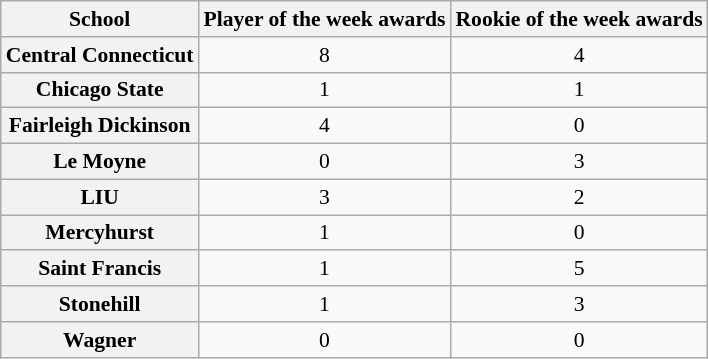<table class="wikitable sortable" style="text-align: center;font-size:90%;">
<tr>
<th>School</th>
<th>Player of the week awards</th>
<th>Rookie of the week awards</th>
</tr>
<tr>
<th style=>Central Connecticut</th>
<td>8</td>
<td>4</td>
</tr>
<tr>
<th style=>Chicago State</th>
<td>1</td>
<td>1</td>
</tr>
<tr>
<th style=>Fairleigh Dickinson</th>
<td>4</td>
<td>0</td>
</tr>
<tr>
<th style=>Le Moyne</th>
<td>0</td>
<td>3</td>
</tr>
<tr>
<th style=>LIU</th>
<td>3</td>
<td>2</td>
</tr>
<tr>
<th style=>Mercyhurst</th>
<td>1</td>
<td>0</td>
</tr>
<tr>
<th style=>Saint Francis</th>
<td>1</td>
<td>5</td>
</tr>
<tr>
<th style=>Stonehill</th>
<td>1</td>
<td>3</td>
</tr>
<tr>
<th style=>Wagner</th>
<td>0</td>
<td>0</td>
</tr>
</table>
